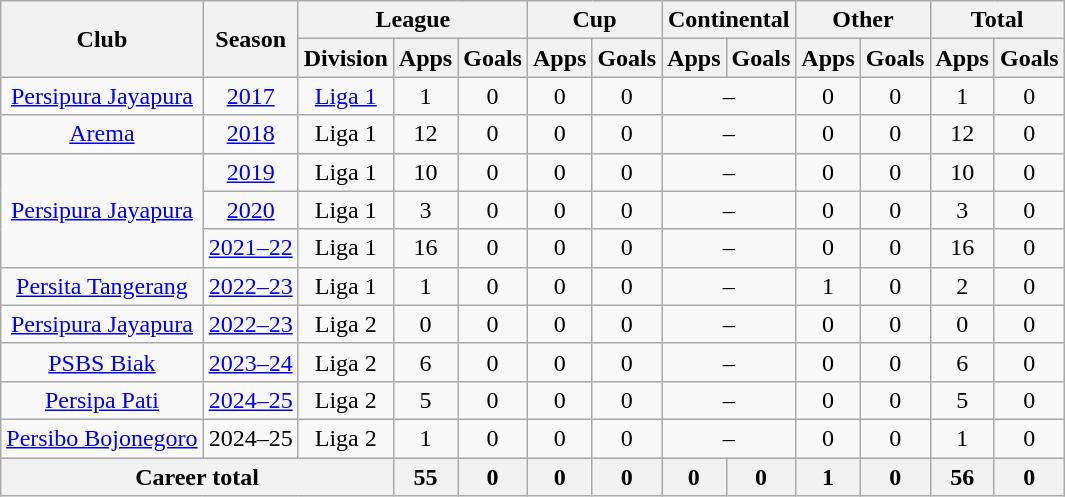<table class="wikitable" style="text-align:center">
<tr>
<th rowspan="2">Club</th>
<th rowspan="2">Season</th>
<th colspan="3">League</th>
<th colspan="2">Cup</th>
<th colspan="2">Continental</th>
<th colspan="2">Other</th>
<th colspan="2">Total</th>
</tr>
<tr>
<th>Division</th>
<th>Apps</th>
<th>Goals</th>
<th>Apps</th>
<th>Goals</th>
<th>Apps</th>
<th>Goals</th>
<th>Apps</th>
<th>Goals</th>
<th>Apps</th>
<th>Goals</th>
</tr>
<tr>
<td rowspan="1" valign="center"><a href='#'>Persipura Jayapura</a></td>
<td><a href='#'>2017</a></td>
<td><a href='#'>Liga 1</a></td>
<td>1</td>
<td>0</td>
<td>0</td>
<td>0</td>
<td colspan="2">–</td>
<td>0</td>
<td>0</td>
<td>1</td>
<td>0</td>
</tr>
<tr>
<td rowspan="1" valign="center"><a href='#'>Arema</a></td>
<td><a href='#'>2018</a></td>
<td>Liga 1</td>
<td>12</td>
<td>0</td>
<td>0</td>
<td>0</td>
<td colspan="2">–</td>
<td>0</td>
<td>0</td>
<td>12</td>
<td>0</td>
</tr>
<tr>
<td rowspan="3"><a href='#'>Persipura Jayapura</a></td>
<td><a href='#'>2019</a></td>
<td rowspan="1">Liga 1</td>
<td>10</td>
<td>0</td>
<td>0</td>
<td>0</td>
<td colspan="2">–</td>
<td>0</td>
<td>0</td>
<td>10</td>
<td>0</td>
</tr>
<tr>
<td><a href='#'>2020</a></td>
<td rowspan="1">Liga 1</td>
<td>3</td>
<td>0</td>
<td>0</td>
<td>0</td>
<td colspan="2">–</td>
<td>0</td>
<td>0</td>
<td>3</td>
<td>0</td>
</tr>
<tr>
<td><a href='#'>2021–22</a></td>
<td rowspan="1">Liga 1</td>
<td>16</td>
<td>0</td>
<td>0</td>
<td>0</td>
<td colspan="2">–</td>
<td>0</td>
<td>0</td>
<td>16</td>
<td>0</td>
</tr>
<tr>
<td rowspan="1"><a href='#'>Persita Tangerang</a></td>
<td><a href='#'>2022–23</a></td>
<td rowspan="1">Liga 1</td>
<td>1</td>
<td>0</td>
<td>0</td>
<td>0</td>
<td colspan="2">–</td>
<td>1</td>
<td>0</td>
<td>2</td>
<td>0</td>
</tr>
<tr>
<td rowspan="1"><a href='#'>Persipura Jayapura</a></td>
<td><a href='#'>2022–23</a></td>
<td rowspan="1">Liga 2</td>
<td>0</td>
<td>0</td>
<td>0</td>
<td>0</td>
<td colspan="2">–</td>
<td>0</td>
<td>0</td>
<td>0</td>
<td>0</td>
</tr>
<tr>
<td rowspan="1"><a href='#'>PSBS Biak</a></td>
<td><a href='#'>2023–24</a></td>
<td rowspan="1">Liga 2</td>
<td>6</td>
<td>0</td>
<td>0</td>
<td>0</td>
<td colspan="2">–</td>
<td>0</td>
<td>0</td>
<td>6</td>
<td>0</td>
</tr>
<tr>
<td rowspan="1"><a href='#'>Persipa Pati</a></td>
<td><a href='#'>2024–25</a></td>
<td rowspan="1">Liga 2</td>
<td>5</td>
<td>0</td>
<td>0</td>
<td>0</td>
<td colspan="2">–</td>
<td>0</td>
<td>0</td>
<td>5</td>
<td>0</td>
</tr>
<tr>
<td rowspan="1"><a href='#'>Persibo Bojonegoro</a></td>
<td>2024–25</td>
<td rowspan="1" valign="center">Liga 2</td>
<td>1</td>
<td>0</td>
<td>0</td>
<td>0</td>
<td colspan="2">–</td>
<td>0</td>
<td>0</td>
<td>1</td>
<td>0</td>
</tr>
<tr>
<th colspan="3">Career total</th>
<th>55</th>
<th>0</th>
<th>0</th>
<th>0</th>
<th>0</th>
<th>0</th>
<th>1</th>
<th>0</th>
<th>56</th>
<th>0</th>
</tr>
</table>
